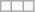<table class="wikitable sortable mw-collapsible">
<tr>
<td></td>
<td></td>
<td></td>
</tr>
</table>
